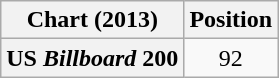<table class="wikitable plainrowheaders" style="text-align:center">
<tr>
<th scope="col">Chart (2013)</th>
<th scope="col">Position</th>
</tr>
<tr>
<th scope="row">US <em>Billboard</em> 200</th>
<td>92</td>
</tr>
</table>
